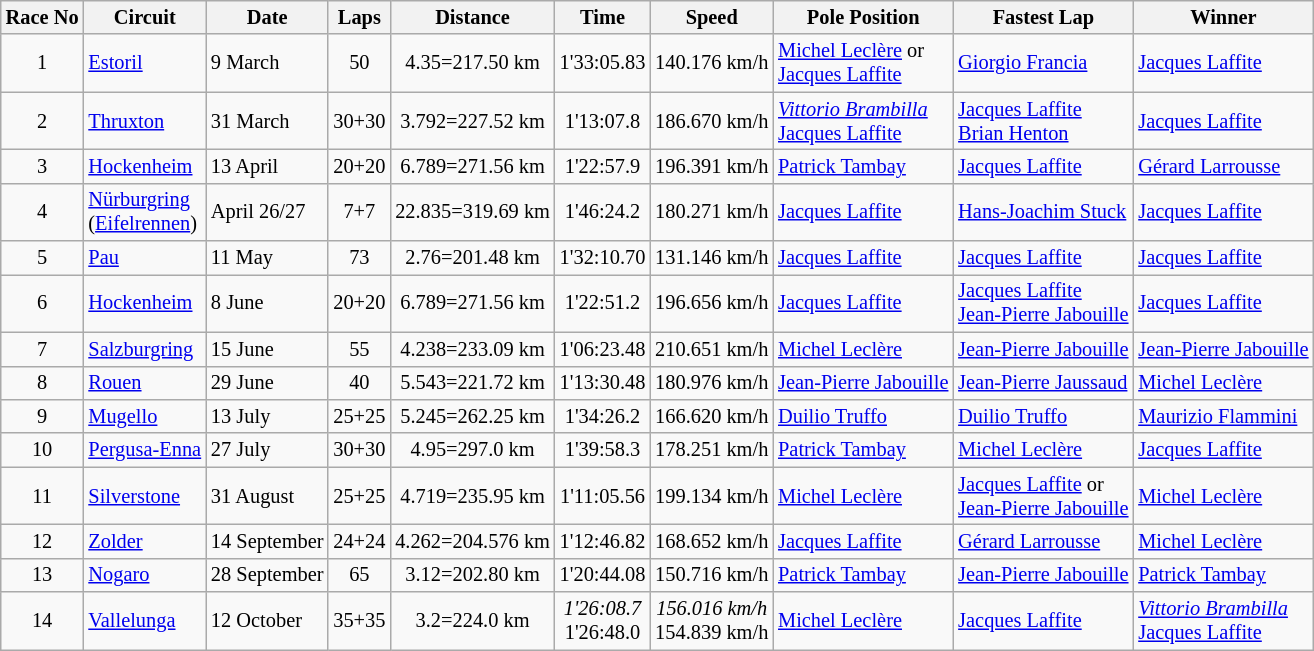<table class="wikitable" style="font-size: 85%; text-align:center">
<tr>
<th>Race No</th>
<th>Circuit</th>
<th>Date</th>
<th>Laps</th>
<th>Distance</th>
<th>Time</th>
<th>Speed</th>
<th>Pole Position</th>
<th>Fastest Lap</th>
<th>Winner</th>
</tr>
<tr>
<td>1</td>
<td align=left> <a href='#'>Estoril</a></td>
<td align=left>9 March</td>
<td>50</td>
<td>4.35=217.50 km</td>
<td>1'33:05.83</td>
<td>140.176 km/h</td>
<td align=left> <a href='#'>Michel Leclère</a> or<br> <a href='#'>Jacques Laffite</a></td>
<td align=left> <a href='#'>Giorgio Francia</a></td>
<td align=left> <a href='#'>Jacques Laffite</a></td>
</tr>
<tr>
<td>2</td>
<td align=left> <a href='#'>Thruxton</a></td>
<td align=left>31 March</td>
<td>30+30</td>
<td>3.792=227.52 km</td>
<td>1'13:07.8</td>
<td>186.670 km/h</td>
<td align=left> <em><a href='#'>Vittorio Brambilla</a></em><br> <a href='#'>Jacques Laffite</a></td>
<td align=left> <a href='#'>Jacques Laffite</a><br> <a href='#'>Brian Henton</a></td>
<td align=left> <a href='#'>Jacques Laffite</a></td>
</tr>
<tr>
<td>3</td>
<td align=left> <a href='#'>Hockenheim</a></td>
<td align=left>13 April</td>
<td>20+20</td>
<td>6.789=271.56 km</td>
<td>1'22:57.9</td>
<td>196.391 km/h</td>
<td align=left> <a href='#'>Patrick Tambay</a></td>
<td align=left> <a href='#'>Jacques Laffite</a></td>
<td align=left> <a href='#'>Gérard Larrousse</a></td>
</tr>
<tr>
<td>4</td>
<td align=left> <a href='#'>Nürburgring</a> <br> (<a href='#'>Eifelrennen</a>)</td>
<td align=left>April 26/27</td>
<td>7+7</td>
<td>22.835=319.69 km</td>
<td>1'46:24.2</td>
<td>180.271 km/h</td>
<td align=left> <a href='#'>Jacques Laffite</a></td>
<td align=left> <a href='#'>Hans-Joachim Stuck</a></td>
<td align=left> <a href='#'>Jacques Laffite</a></td>
</tr>
<tr>
<td>5</td>
<td align=left> <a href='#'>Pau</a></td>
<td align=left>11 May</td>
<td>73</td>
<td>2.76=201.48 km</td>
<td>1'32:10.70</td>
<td>131.146 km/h</td>
<td align=left> <a href='#'>Jacques Laffite</a></td>
<td align=left> <a href='#'>Jacques Laffite</a></td>
<td align=left> <a href='#'>Jacques Laffite</a></td>
</tr>
<tr>
<td>6</td>
<td align=left> <a href='#'>Hockenheim</a></td>
<td align=left>8 June</td>
<td>20+20</td>
<td>6.789=271.56 km</td>
<td>1'22:51.2</td>
<td>196.656 km/h</td>
<td align=left> <a href='#'>Jacques Laffite</a></td>
<td align=left> <a href='#'>Jacques Laffite</a><br> <a href='#'>Jean-Pierre Jabouille</a></td>
<td align=left> <a href='#'>Jacques Laffite</a></td>
</tr>
<tr>
<td>7</td>
<td align=left> <a href='#'>Salzburgring</a></td>
<td align=left>15 June</td>
<td>55</td>
<td>4.238=233.09 km</td>
<td>1'06:23.48</td>
<td>210.651 km/h</td>
<td align=left> <a href='#'>Michel Leclère</a></td>
<td align=left> <a href='#'>Jean-Pierre Jabouille</a></td>
<td align=left> <a href='#'>Jean-Pierre Jabouille</a></td>
</tr>
<tr>
<td>8</td>
<td align=left> <a href='#'>Rouen</a></td>
<td align=left>29 June</td>
<td>40</td>
<td>5.543=221.72 km</td>
<td>1'13:30.48</td>
<td>180.976 km/h</td>
<td align=left> <a href='#'>Jean-Pierre Jabouille</a></td>
<td align=left> <a href='#'>Jean-Pierre Jaussaud</a></td>
<td align=left> <a href='#'>Michel Leclère</a></td>
</tr>
<tr>
<td>9</td>
<td align=left> <a href='#'>Mugello</a></td>
<td align=left>13 July</td>
<td>25+25</td>
<td>5.245=262.25 km</td>
<td>1'34:26.2</td>
<td>166.620 km/h</td>
<td align=left> <a href='#'>Duilio Truffo</a></td>
<td align=left> <a href='#'>Duilio Truffo</a></td>
<td align=left> <a href='#'>Maurizio Flammini</a></td>
</tr>
<tr>
<td>10</td>
<td align=left> <a href='#'>Pergusa-Enna</a></td>
<td align=left>27 July</td>
<td>30+30</td>
<td>4.95=297.0 km</td>
<td>1'39:58.3</td>
<td>178.251 km/h</td>
<td align=left> <a href='#'>Patrick Tambay</a></td>
<td align=left> <a href='#'>Michel Leclère</a></td>
<td align=left> <a href='#'>Jacques Laffite</a></td>
</tr>
<tr>
<td>11</td>
<td align=left> <a href='#'>Silverstone</a></td>
<td align=left>31 August</td>
<td>25+25</td>
<td>4.719=235.95 km</td>
<td>1'11:05.56</td>
<td>199.134 km/h</td>
<td align=left> <a href='#'>Michel Leclère</a></td>
<td align=left> <a href='#'>Jacques Laffite</a> or<br> <a href='#'>Jean-Pierre Jabouille</a></td>
<td align=left> <a href='#'>Michel Leclère</a></td>
</tr>
<tr>
<td>12</td>
<td align=left> <a href='#'>Zolder</a></td>
<td align=left>14 September</td>
<td>24+24</td>
<td>4.262=204.576 km</td>
<td>1'12:46.82</td>
<td>168.652 km/h</td>
<td align=left> <a href='#'>Jacques Laffite</a></td>
<td align=left> <a href='#'>Gérard Larrousse</a></td>
<td align=left> <a href='#'>Michel Leclère</a></td>
</tr>
<tr>
<td>13</td>
<td align=left> <a href='#'>Nogaro</a></td>
<td align=left>28 September</td>
<td>65</td>
<td>3.12=202.80 km</td>
<td>1'20:44.08</td>
<td>150.716 km/h</td>
<td align=left> <a href='#'>Patrick Tambay</a></td>
<td align=left> <a href='#'>Jean-Pierre Jabouille</a></td>
<td align=left> <a href='#'>Patrick Tambay</a></td>
</tr>
<tr>
<td>14</td>
<td align=left> <a href='#'>Vallelunga</a></td>
<td align=left>12 October</td>
<td>35+35</td>
<td>3.2=224.0 km</td>
<td><em>1'26:08.7</em><br>1'26:48.0</td>
<td><em>156.016 km/h</em><br>154.839 km/h</td>
<td align=left> <a href='#'>Michel Leclère</a></td>
<td align=left> <a href='#'>Jacques Laffite</a></td>
<td align=left> <em><a href='#'>Vittorio Brambilla</a></em><br> <a href='#'>Jacques Laffite</a></td>
</tr>
</table>
